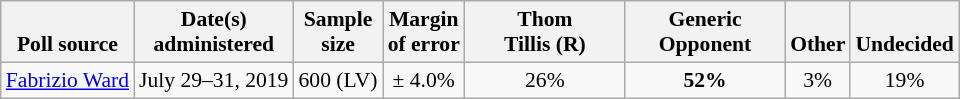<table class="wikitable" style="font-size:90%;text-align:center;">
<tr valign=bottom>
<th>Poll source</th>
<th>Date(s)<br>administered</th>
<th>Sample<br>size</th>
<th>Margin<br>of error</th>
<th style="width:100px;">Thom<br>Tillis (R)</th>
<th style="width:100px;">Generic<br>Opponent</th>
<th>Other</th>
<th>Undecided</th>
</tr>
<tr>
<td style="text-align:left;"><a href='#'>Fabrizio Ward</a></td>
<td>July 29–31, 2019</td>
<td>600 (LV)</td>
<td>± 4.0%</td>
<td>26%</td>
<td><strong>52%</strong></td>
<td>3%</td>
<td>19%</td>
</tr>
</table>
